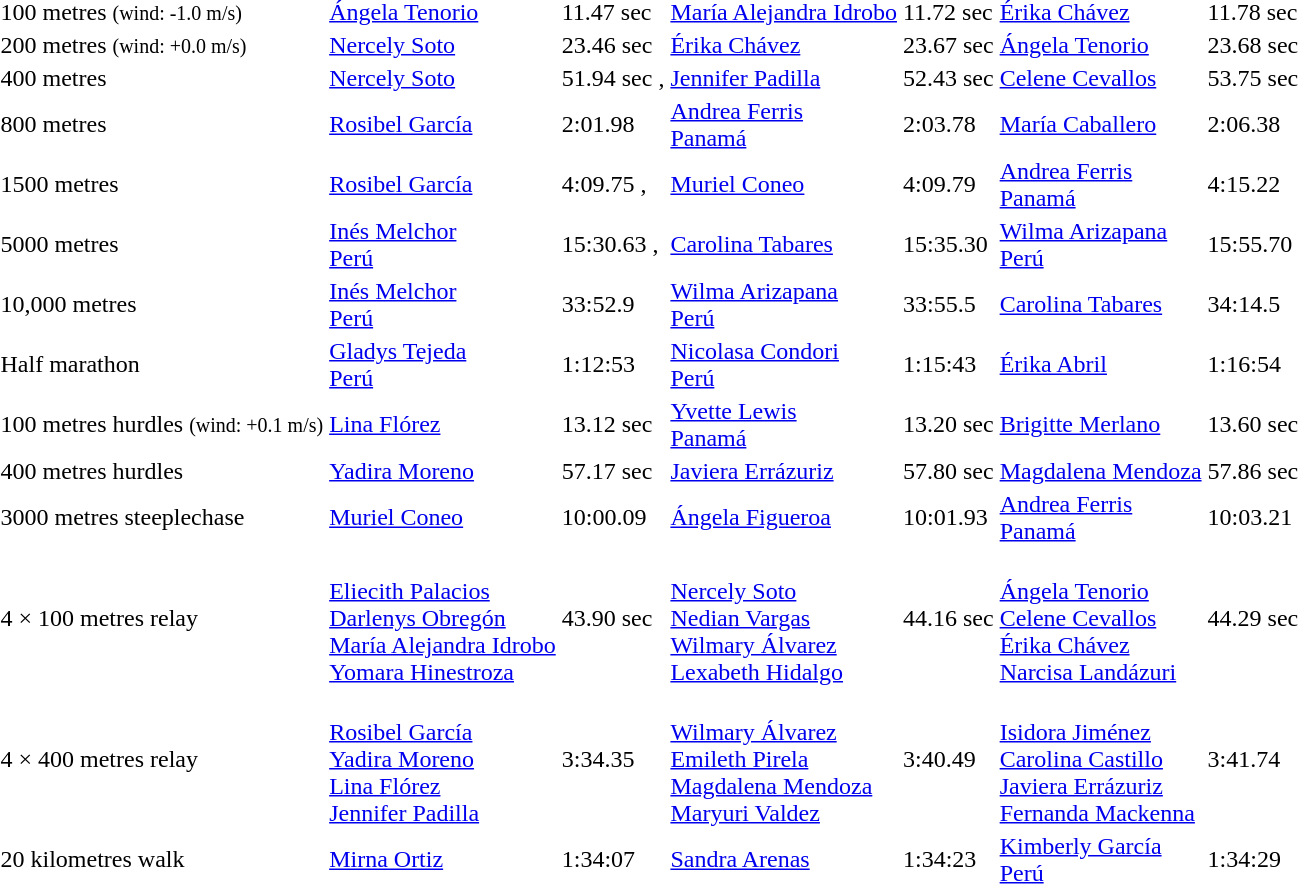<table>
<tr>
<td>100 metres <small>(wind: -1.0 m/s)</small></td>
<td align=left><a href='#'>Ángela Tenorio</a> <br> </td>
<td>11.47 sec</td>
<td align=left><a href='#'>María Alejandra Idrobo</a> <br> </td>
<td>11.72 sec</td>
<td align=left><a href='#'>Érika Chávez</a> <br> </td>
<td>11.78 sec</td>
</tr>
<tr>
<td>200 metres <small>(wind: +0.0 m/s)</small></td>
<td align=left><a href='#'>Nercely Soto</a> <br> </td>
<td>23.46 sec</td>
<td align=left><a href='#'>Érika Chávez</a> <br> </td>
<td>23.67 sec</td>
<td align=left><a href='#'>Ángela Tenorio</a> <br> </td>
<td>23.68 sec</td>
</tr>
<tr>
<td>400 metres</td>
<td align=left><a href='#'>Nercely Soto</a> <br> </td>
<td>51.94 sec <strong></strong>, <strong></strong></td>
<td align=left><a href='#'>Jennifer Padilla</a> <br> </td>
<td>52.43 sec</td>
<td align=left><a href='#'>Celene Cevallos</a> <br> </td>
<td>53.75 sec</td>
</tr>
<tr>
<td>800 metres</td>
<td align=left><a href='#'>Rosibel García</a> <br> </td>
<td>2:01.98</td>
<td align=left><a href='#'>Andrea Ferris</a> <br>  <a href='#'>Panamá</a></td>
<td>2:03.78</td>
<td align=left><a href='#'>María Caballero</a> <br> </td>
<td>2:06.38 <strong></strong></td>
</tr>
<tr>
<td>1500 metres</td>
<td align=left><a href='#'>Rosibel García</a> <br> </td>
<td>4:09.75 <strong></strong>,  <strong></strong></td>
<td align=left><a href='#'>Muriel Coneo</a> <br> </td>
<td>4:09.79</td>
<td align=left><a href='#'>Andrea Ferris</a> <br>  <a href='#'>Panamá</a></td>
<td>4:15.22</td>
</tr>
<tr>
<td>5000 metres</td>
<td align=left><a href='#'>Inés Melchor</a> <br>  <a href='#'>Perú</a></td>
<td>15:30.63 <strong></strong>, <strong></strong></td>
<td align=left><a href='#'>Carolina Tabares</a> <br> </td>
<td>15:35.30</td>
<td align=left><a href='#'>Wilma Arizapana</a> <br>  <a href='#'>Perú</a></td>
<td>15:55.70</td>
</tr>
<tr>
<td>10,000 metres</td>
<td align=left><a href='#'>Inés Melchor</a> <br>  <a href='#'>Perú</a></td>
<td>33:52.9 <strong></strong></td>
<td align=left><a href='#'>Wilma Arizapana</a> <br>  <a href='#'>Perú</a></td>
<td>33:55.5</td>
<td align=left><a href='#'>Carolina Tabares</a> <br> </td>
<td>34:14.5</td>
</tr>
<tr>
<td>Half marathon</td>
<td align=left><a href='#'>Gladys Tejeda</a> <br>  <a href='#'>Perú</a></td>
<td>1:12:53</td>
<td align=left><a href='#'>Nicolasa Condori</a> <br>  <a href='#'>Perú</a></td>
<td>1:15:43</td>
<td align=left><a href='#'>Érika Abril</a> <br> </td>
<td>1:16:54</td>
</tr>
<tr>
<td>100 metres hurdles <small>(wind: +0.1 m/s)</small></td>
<td align=left><a href='#'>Lina Flórez</a> <br> </td>
<td>13.12 sec</td>
<td align=left><a href='#'>Yvette Lewis</a> <br>  <a href='#'>Panamá</a></td>
<td>13.20 sec</td>
<td align=left><a href='#'>Brigitte Merlano</a> <br> </td>
<td>13.60 sec</td>
</tr>
<tr>
<td>400 metres hurdles</td>
<td align=left><a href='#'>Yadira Moreno</a> <br> </td>
<td>57.17 sec</td>
<td align=left><a href='#'>Javiera Errázuriz</a> <br> </td>
<td>57.80 sec</td>
<td align=left><a href='#'>Magdalena Mendoza</a> <br> </td>
<td>57.86 sec</td>
</tr>
<tr>
<td>3000 metres steeplechase</td>
<td align=left><a href='#'>Muriel Coneo</a> <br> </td>
<td>10:00.09 <strong></strong></td>
<td align=left><a href='#'>Ángela Figueroa</a> <br> </td>
<td>10:01.93</td>
<td align=left><a href='#'>Andrea Ferris</a> <br>  <a href='#'>Panamá</a></td>
<td>10:03.21</td>
</tr>
<tr>
<td>4 × 100 metres relay</td>
<td><br><a href='#'>Eliecith Palacios</a><br><a href='#'>Darlenys Obregón</a><br><a href='#'>María Alejandra Idrobo</a><br><a href='#'>Yomara Hinestroza</a></td>
<td>43.90 sec</td>
<td><br><a href='#'>Nercely Soto</a><br><a href='#'>Nedian Vargas</a><br><a href='#'>Wilmary Álvarez</a><br><a href='#'>Lexabeth Hidalgo</a></td>
<td>44.16 sec</td>
<td><br><a href='#'>Ángela Tenorio</a><br><a href='#'>Celene Cevallos</a><br><a href='#'>Érika Chávez</a><br><a href='#'>Narcisa Landázuri</a></td>
<td>44.29 sec</td>
</tr>
<tr>
<td>4 × 400 metres relay</td>
<td><br><a href='#'>Rosibel García</a><br><a href='#'>Yadira Moreno</a><br><a href='#'>Lina Flórez</a><br><a href='#'>Jennifer Padilla</a></td>
<td>3:34.35 <strong></strong></td>
<td><br><a href='#'>Wilmary Álvarez</a><br><a href='#'>Emileth Pirela</a><br><a href='#'>Magdalena Mendoza</a><br><a href='#'>Maryuri Valdez</a></td>
<td>3:40.49</td>
<td><br><a href='#'>Isidora Jiménez</a><br><a href='#'>Carolina Castillo</a><br><a href='#'>Javiera Errázuriz</a><br><a href='#'>Fernanda Mackenna</a></td>
<td>3:41.74</td>
</tr>
<tr>
<td>20 kilometres walk</td>
<td align=left><a href='#'>Mirna Ortiz</a> <br> </td>
<td>1:34:07</td>
<td align=left><a href='#'>Sandra Arenas</a> <br> </td>
<td>1:34:23</td>
<td align=left><a href='#'>Kimberly García</a> <br>  <a href='#'>Perú</a></td>
<td>1:34:29</td>
</tr>
</table>
